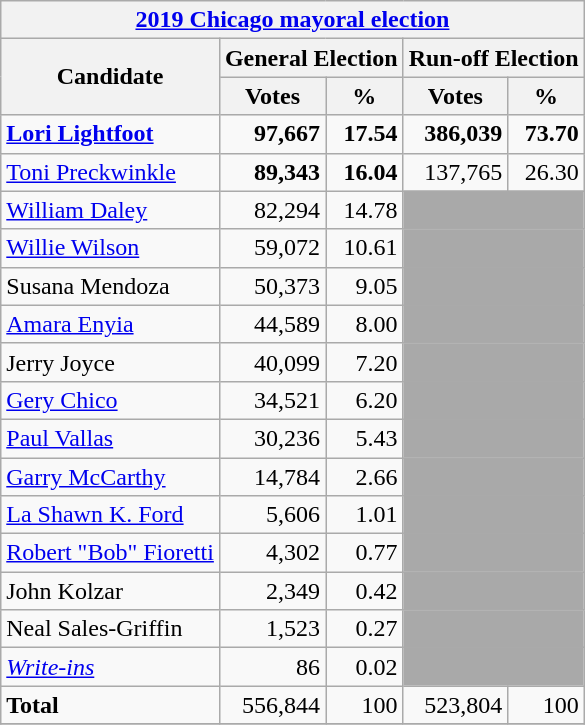<table class=wikitable>
<tr>
<th colspan=5><a href='#'>2019 Chicago mayoral election</a></th>
</tr>
<tr>
<th colspan=1 rowspan=2>Candidate</th>
<th colspan=2>General Election</th>
<th colspan=2><strong>Run-off Election</strong></th>
</tr>
<tr>
<th>Votes</th>
<th>%</th>
<th>Votes</th>
<th>%</th>
</tr>
<tr>
<td><strong><a href='#'>Lori Lightfoot</a></strong></td>
<td align="right"><strong>97,667</strong></td>
<td align="right"><strong>17.54</strong></td>
<td align="right"><strong>386,039</strong></td>
<td align="right"><strong>73.70</strong></td>
</tr>
<tr>
<td><a href='#'>Toni Preckwinkle</a></td>
<td align="right"><strong>89,343</strong></td>
<td align="right"><strong>16.04</strong></td>
<td align="right">137,765</td>
<td align="right">26.30</td>
</tr>
<tr>
<td><a href='#'>William Daley</a></td>
<td align="right">82,294</td>
<td align="right">14.78</td>
<td colspan=2 bgcolor=darkgray></td>
</tr>
<tr>
<td><a href='#'>Willie Wilson</a></td>
<td align="right">59,072</td>
<td align="right">10.61</td>
<td colspan=2 bgcolor=darkgray></td>
</tr>
<tr>
<td>Susana Mendoza</td>
<td align="right">50,373</td>
<td align="right">9.05</td>
<td colspan=2 bgcolor=darkgray></td>
</tr>
<tr>
<td><a href='#'>Amara Enyia</a></td>
<td align="right">44,589</td>
<td align="right">8.00</td>
<td colspan=2 bgcolor=darkgray></td>
</tr>
<tr>
<td>Jerry Joyce</td>
<td align="right">40,099</td>
<td align="right">7.20</td>
<td colspan=2 bgcolor=darkgray></td>
</tr>
<tr>
<td><a href='#'>Gery Chico</a></td>
<td align="right">34,521</td>
<td align="right">6.20</td>
<td colspan=2 bgcolor=darkgray></td>
</tr>
<tr>
<td><a href='#'>Paul Vallas</a></td>
<td align="right">30,236</td>
<td align="right">5.43</td>
<td colspan=2 bgcolor=darkgray></td>
</tr>
<tr>
<td><a href='#'>Garry McCarthy</a></td>
<td align="right">14,784</td>
<td align="right">2.66</td>
<td colspan=2 bgcolor=darkgray></td>
</tr>
<tr>
<td><a href='#'>La Shawn K. Ford</a></td>
<td align="right">5,606</td>
<td align="right">1.01</td>
<td colspan=2 bgcolor=darkgray></td>
</tr>
<tr>
<td><a href='#'>Robert "Bob" Fioretti</a></td>
<td align="right">4,302</td>
<td align="right">0.77</td>
<td colspan=2 bgcolor=darkgray></td>
</tr>
<tr>
<td>John Kolzar</td>
<td align="right">2,349</td>
<td align="right">0.42</td>
<td colspan=2 bgcolor=darkgray></td>
</tr>
<tr>
<td>Neal Sales-Griffin</td>
<td align="right">1,523</td>
<td align="right">0.27</td>
<td colspan=2 bgcolor=darkgray></td>
</tr>
<tr>
<td><em><a href='#'>Write-ins</a></em></td>
<td align="right">86</td>
<td align="right">0.02</td>
<td colspan=2 bgcolor=darkgray></td>
</tr>
<tr>
<td><strong>Total</strong></td>
<td align="right">556,844</td>
<td align="right">100</td>
<td align="right">523,804</td>
<td align="right">100</td>
</tr>
<tr>
</tr>
</table>
